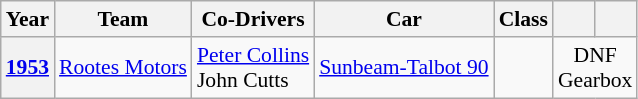<table class="wikitable" style="text-align:center; font-size:90%">
<tr>
<th>Year</th>
<th>Team</th>
<th>Co-Drivers</th>
<th>Car</th>
<th>Class</th>
<th></th>
<th></th>
</tr>
<tr>
<th><a href='#'>1953</a></th>
<td align="left"> <a href='#'>Rootes Motors</a></td>
<td align="left"> <a href='#'>Peter Collins</a><br> John Cutts</td>
<td align="left"><a href='#'>Sunbeam-Talbot 90</a></td>
<td></td>
<td colspan=2>DNF<br>Gearbox</td>
</tr>
</table>
